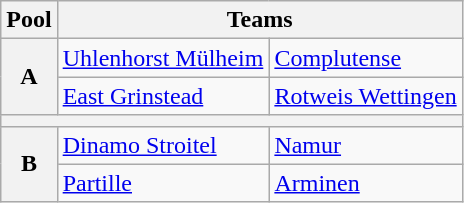<table class="wikitable">
<tr>
<th>Pool</th>
<th colspan=2>Teams</th>
</tr>
<tr>
<th rowspan=2>A</th>
<td> <a href='#'>Uhlenhorst Mülheim</a></td>
<td> <a href='#'>Complutense</a></td>
</tr>
<tr>
<td> <a href='#'>East Grinstead</a></td>
<td> <a href='#'>Rotweis Wettingen</a></td>
</tr>
<tr>
<th colspan=3></th>
</tr>
<tr>
<th rowspan=2>B</th>
<td> <a href='#'>Dinamo Stroitel</a></td>
<td> <a href='#'>Namur</a></td>
</tr>
<tr>
<td> <a href='#'>Partille</a></td>
<td> <a href='#'>Arminen</a></td>
</tr>
</table>
